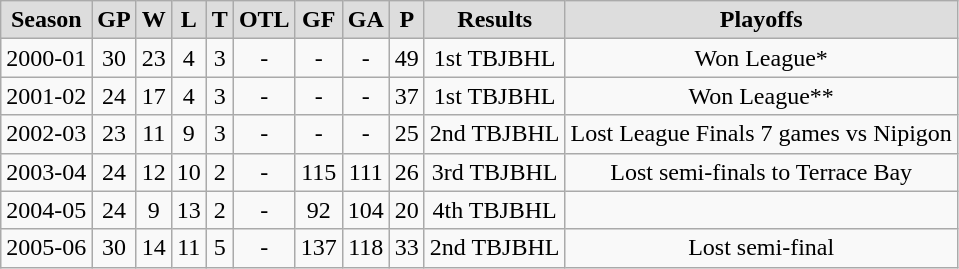<table class="wikitable">
<tr align="center"  bgcolor="#dddddd">
<td><strong>Season</strong></td>
<td><strong>GP</strong></td>
<td><strong>W</strong></td>
<td><strong>L</strong></td>
<td><strong>T</strong></td>
<td><strong>OTL</strong></td>
<td><strong>GF</strong></td>
<td><strong>GA</strong></td>
<td><strong>P</strong></td>
<td><strong>Results</strong></td>
<td><strong>Playoffs</strong></td>
</tr>
<tr align="center">
<td>2000-01</td>
<td>30</td>
<td>23</td>
<td>4</td>
<td>3</td>
<td>-</td>
<td>-</td>
<td>-</td>
<td>49</td>
<td>1st TBJBHL</td>
<td>Won League*</td>
</tr>
<tr align="center">
<td>2001-02</td>
<td>24</td>
<td>17</td>
<td>4</td>
<td>3</td>
<td>-</td>
<td>-</td>
<td>-</td>
<td>37</td>
<td>1st TBJBHL</td>
<td>Won League**</td>
</tr>
<tr align="center">
<td>2002-03</td>
<td>23</td>
<td>11</td>
<td>9</td>
<td>3</td>
<td>-</td>
<td>-</td>
<td>-</td>
<td>25</td>
<td>2nd TBJBHL</td>
<td>Lost League Finals 7 games vs Nipigon</td>
</tr>
<tr align="center">
<td>2003-04</td>
<td>24</td>
<td>12</td>
<td>10</td>
<td>2</td>
<td>-</td>
<td>115</td>
<td>111</td>
<td>26</td>
<td>3rd TBJBHL</td>
<td>Lost semi-finals to Terrace Bay</td>
</tr>
<tr align="center">
<td>2004-05</td>
<td>24</td>
<td>9</td>
<td>13</td>
<td>2</td>
<td>-</td>
<td>92</td>
<td>104</td>
<td>20</td>
<td>4th TBJBHL</td>
<td></td>
</tr>
<tr align="center">
<td>2005-06</td>
<td>30</td>
<td>14</td>
<td>11</td>
<td>5</td>
<td>-</td>
<td>137</td>
<td>118</td>
<td>33</td>
<td>2nd TBJBHL</td>
<td>Lost semi-final</td>
</tr>
</table>
